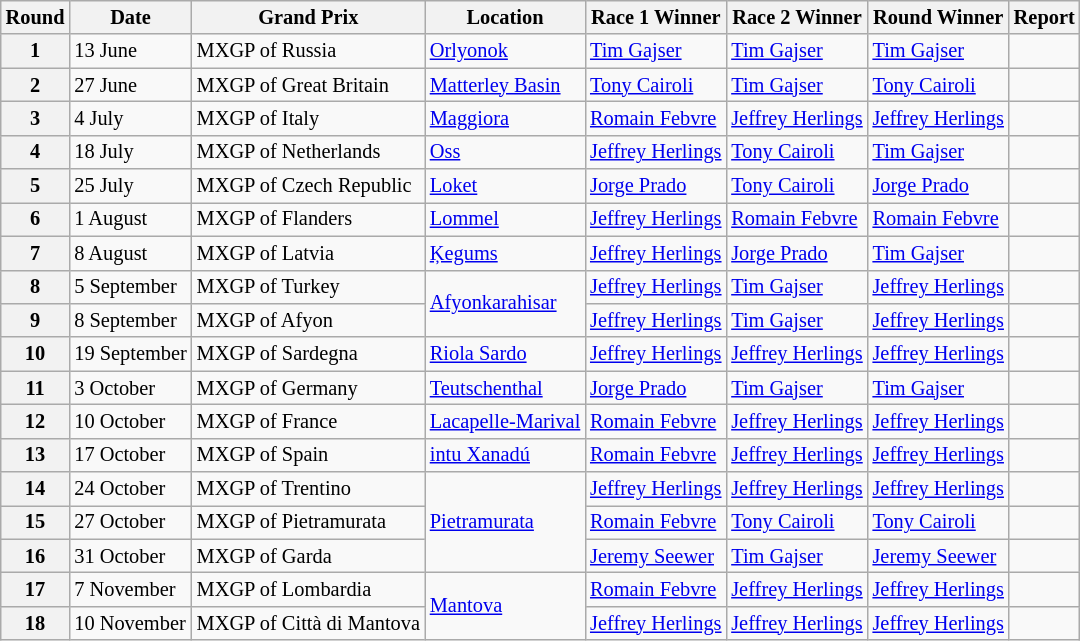<table class="wikitable" style="font-size: 85%;">
<tr>
<th>Round</th>
<th>Date</th>
<th>Grand Prix</th>
<th>Location</th>
<th>Race 1 Winner</th>
<th>Race 2 Winner</th>
<th>Round Winner</th>
<th>Report</th>
</tr>
<tr>
<th>1</th>
<td>13 June</td>
<td> MXGP of Russia</td>
<td><a href='#'>Orlyonok</a></td>
<td> <a href='#'>Tim Gajser</a></td>
<td> <a href='#'>Tim Gajser</a></td>
<td> <a href='#'>Tim Gajser</a></td>
<td></td>
</tr>
<tr>
<th>2</th>
<td>27 June</td>
<td> MXGP of Great Britain</td>
<td><a href='#'>Matterley Basin</a></td>
<td> <a href='#'>Tony Cairoli</a></td>
<td> <a href='#'>Tim Gajser</a></td>
<td> <a href='#'>Tony Cairoli</a></td>
<td></td>
</tr>
<tr>
<th>3</th>
<td>4 July</td>
<td> MXGP of Italy</td>
<td><a href='#'>Maggiora</a></td>
<td> <a href='#'>Romain Febvre</a></td>
<td> <a href='#'>Jeffrey Herlings</a></td>
<td> <a href='#'>Jeffrey Herlings</a></td>
<td></td>
</tr>
<tr>
<th>4</th>
<td>18 July</td>
<td> MXGP of Netherlands</td>
<td><a href='#'>Oss</a></td>
<td> <a href='#'>Jeffrey Herlings</a></td>
<td> <a href='#'>Tony Cairoli</a></td>
<td> <a href='#'>Tim Gajser</a></td>
<td></td>
</tr>
<tr>
<th>5</th>
<td>25 July</td>
<td> MXGP of Czech Republic</td>
<td><a href='#'>Loket</a></td>
<td> <a href='#'>Jorge Prado</a></td>
<td> <a href='#'>Tony Cairoli</a></td>
<td> <a href='#'>Jorge Prado</a></td>
<td></td>
</tr>
<tr>
<th>6</th>
<td>1 August</td>
<td> MXGP of Flanders</td>
<td><a href='#'>Lommel</a></td>
<td> <a href='#'>Jeffrey Herlings</a></td>
<td> <a href='#'>Romain Febvre</a></td>
<td> <a href='#'>Romain Febvre</a></td>
<td></td>
</tr>
<tr>
<th>7</th>
<td>8 August</td>
<td> MXGP of Latvia</td>
<td><a href='#'>Ķegums</a></td>
<td> <a href='#'>Jeffrey Herlings</a></td>
<td> <a href='#'>Jorge Prado</a></td>
<td> <a href='#'>Tim Gajser</a></td>
<td></td>
</tr>
<tr>
<th>8</th>
<td>5 September</td>
<td> MXGP of Turkey</td>
<td rowspan=2><a href='#'>Afyonkarahisar</a></td>
<td> <a href='#'>Jeffrey Herlings</a></td>
<td> <a href='#'>Tim Gajser</a></td>
<td> <a href='#'>Jeffrey Herlings</a></td>
<td></td>
</tr>
<tr>
<th>9</th>
<td>8 September</td>
<td> MXGP of Afyon</td>
<td> <a href='#'>Jeffrey Herlings</a></td>
<td> <a href='#'>Tim Gajser</a></td>
<td> <a href='#'>Jeffrey Herlings</a></td>
<td></td>
</tr>
<tr>
<th>10</th>
<td>19 September</td>
<td> MXGP of Sardegna</td>
<td><a href='#'>Riola Sardo</a></td>
<td> <a href='#'>Jeffrey Herlings</a></td>
<td> <a href='#'>Jeffrey Herlings</a></td>
<td> <a href='#'>Jeffrey Herlings</a></td>
<td></td>
</tr>
<tr>
<th>11</th>
<td>3 October</td>
<td> MXGP of Germany</td>
<td><a href='#'>Teutschenthal</a></td>
<td> <a href='#'>Jorge Prado</a></td>
<td> <a href='#'>Tim Gajser</a></td>
<td> <a href='#'>Tim Gajser</a></td>
<td></td>
</tr>
<tr>
<th>12</th>
<td>10 October</td>
<td> MXGP of France</td>
<td><a href='#'>Lacapelle-Marival</a></td>
<td> <a href='#'>Romain Febvre</a></td>
<td> <a href='#'>Jeffrey Herlings</a></td>
<td> <a href='#'>Jeffrey Herlings</a></td>
<td></td>
</tr>
<tr>
<th>13</th>
<td>17 October</td>
<td> MXGP of Spain</td>
<td><a href='#'>intu Xanadú</a></td>
<td> <a href='#'>Romain Febvre</a></td>
<td> <a href='#'>Jeffrey Herlings</a></td>
<td> <a href='#'>Jeffrey Herlings</a></td>
<td></td>
</tr>
<tr>
<th>14</th>
<td>24 October</td>
<td> MXGP of Trentino</td>
<td rowspan=3><a href='#'>Pietramurata</a></td>
<td> <a href='#'>Jeffrey Herlings</a></td>
<td> <a href='#'>Jeffrey Herlings</a></td>
<td> <a href='#'>Jeffrey Herlings</a></td>
<td></td>
</tr>
<tr>
<th>15</th>
<td>27 October</td>
<td> MXGP of Pietramurata</td>
<td> <a href='#'>Romain Febvre</a></td>
<td> <a href='#'>Tony Cairoli</a></td>
<td> <a href='#'>Tony Cairoli</a></td>
<td></td>
</tr>
<tr>
<th>16</th>
<td>31 October</td>
<td> MXGP of Garda</td>
<td> <a href='#'>Jeremy Seewer</a></td>
<td> <a href='#'>Tim Gajser</a></td>
<td> <a href='#'>Jeremy Seewer</a></td>
</tr>
<tr>
<th>17</th>
<td>7 November</td>
<td> MXGP of Lombardia</td>
<td rowspan=2><a href='#'>Mantova</a></td>
<td> <a href='#'>Romain Febvre</a></td>
<td> <a href='#'>Jeffrey Herlings</a></td>
<td> <a href='#'>Jeffrey Herlings</a></td>
<td></td>
</tr>
<tr>
<th>18</th>
<td>10 November</td>
<td> MXGP of Città di Mantova</td>
<td> <a href='#'>Jeffrey Herlings</a></td>
<td> <a href='#'>Jeffrey Herlings</a></td>
<td> <a href='#'>Jeffrey Herlings</a></td>
<td></td>
</tr>
</table>
